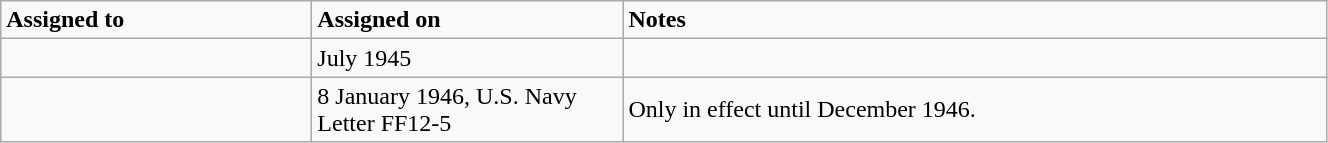<table class="wikitable" style="width: 70%;">
<tr>
<td style="width: 200px;"><strong>Assigned to</strong></td>
<td style="width: 200px;"><strong>Assigned on</strong></td>
<td><strong>Notes</strong></td>
</tr>
<tr>
<td></td>
<td>July 1945</td>
<td></td>
</tr>
<tr>
<td></td>
<td>8 January 1946, U.S. Navy Letter FF12-5</td>
<td>Only in effect until December 1946.</td>
</tr>
</table>
